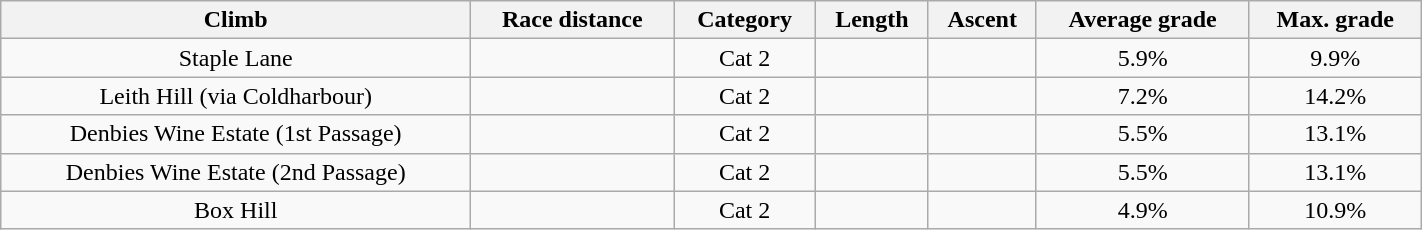<table class="wikitable" style="text-align:center;" width="75%">
<tr>
<th>Climb</th>
<th>Race distance</th>
<th>Category</th>
<th>Length</th>
<th>Ascent</th>
<th>Average grade</th>
<th>Max. grade</th>
</tr>
<tr>
<td>Staple Lane</td>
<td></td>
<td>Cat 2</td>
<td></td>
<td></td>
<td>5.9%</td>
<td>9.9%</td>
</tr>
<tr>
<td>Leith Hill (via Coldharbour)</td>
<td></td>
<td>Cat 2</td>
<td></td>
<td></td>
<td>7.2%</td>
<td>14.2%</td>
</tr>
<tr>
<td>Denbies Wine Estate (1st Passage)</td>
<td></td>
<td>Cat 2</td>
<td></td>
<td></td>
<td>5.5%</td>
<td>13.1%</td>
</tr>
<tr>
<td>Denbies Wine Estate (2nd Passage)</td>
<td></td>
<td>Cat 2</td>
<td></td>
<td></td>
<td>5.5%</td>
<td>13.1%</td>
</tr>
<tr>
<td>Box Hill</td>
<td></td>
<td>Cat 2</td>
<td></td>
<td></td>
<td>4.9%</td>
<td>10.9%</td>
</tr>
</table>
